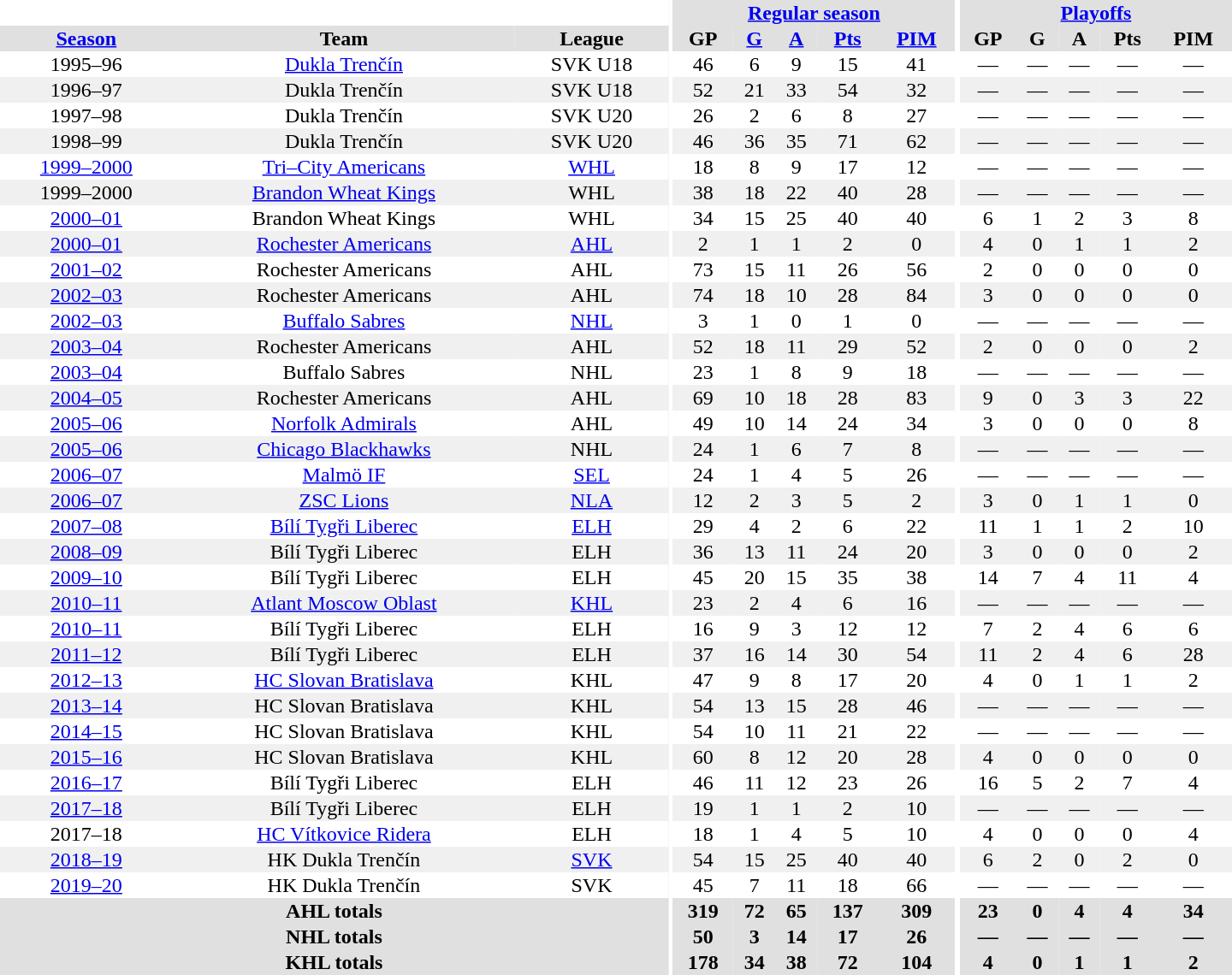<table border="0" cellpadding="1" cellspacing="0" style="text-align:center; width:60em">
<tr bgcolor="#e0e0e0">
<th colspan="3" bgcolor="#ffffff"></th>
<th rowspan="99" bgcolor="#ffffff"></th>
<th colspan="5"><a href='#'>Regular season</a></th>
<th rowspan="99" bgcolor="#ffffff"></th>
<th colspan="5"><a href='#'>Playoffs</a></th>
</tr>
<tr bgcolor="#e0e0e0">
<th><a href='#'>Season</a></th>
<th>Team</th>
<th>League</th>
<th>GP</th>
<th><a href='#'>G</a></th>
<th><a href='#'>A</a></th>
<th><a href='#'>Pts</a></th>
<th><a href='#'>PIM</a></th>
<th>GP</th>
<th>G</th>
<th>A</th>
<th>Pts</th>
<th>PIM</th>
</tr>
<tr>
<td>1995–96</td>
<td><a href='#'>Dukla Trenčín</a></td>
<td>SVK U18</td>
<td>46</td>
<td>6</td>
<td>9</td>
<td>15</td>
<td>41</td>
<td>—</td>
<td>—</td>
<td>—</td>
<td>—</td>
<td>—</td>
</tr>
<tr bgcolor="#f0f0f0">
<td>1996–97</td>
<td>Dukla Trenčín</td>
<td>SVK U18</td>
<td>52</td>
<td>21</td>
<td>33</td>
<td>54</td>
<td>32</td>
<td>—</td>
<td>—</td>
<td>—</td>
<td>—</td>
<td>—</td>
</tr>
<tr>
<td>1997–98</td>
<td>Dukla Trenčín</td>
<td>SVK U20</td>
<td>26</td>
<td>2</td>
<td>6</td>
<td>8</td>
<td>27</td>
<td>—</td>
<td>—</td>
<td>—</td>
<td>—</td>
<td>—</td>
</tr>
<tr bgcolor="#f0f0f0">
<td>1998–99</td>
<td>Dukla Trenčín</td>
<td>SVK U20</td>
<td>46</td>
<td>36</td>
<td>35</td>
<td>71</td>
<td>62</td>
<td>—</td>
<td>—</td>
<td>—</td>
<td>—</td>
<td>—</td>
</tr>
<tr>
<td><a href='#'>1999–2000</a></td>
<td><a href='#'>Tri–City Americans</a></td>
<td><a href='#'>WHL</a></td>
<td>18</td>
<td>8</td>
<td>9</td>
<td>17</td>
<td>12</td>
<td>—</td>
<td>—</td>
<td>—</td>
<td>—</td>
<td>—</td>
</tr>
<tr bgcolor="#f0f0f0">
<td>1999–2000</td>
<td><a href='#'>Brandon Wheat Kings</a></td>
<td>WHL</td>
<td>38</td>
<td>18</td>
<td>22</td>
<td>40</td>
<td>28</td>
<td>—</td>
<td>—</td>
<td>—</td>
<td>—</td>
<td>—</td>
</tr>
<tr>
<td><a href='#'>2000–01</a></td>
<td>Brandon Wheat Kings</td>
<td>WHL</td>
<td>34</td>
<td>15</td>
<td>25</td>
<td>40</td>
<td>40</td>
<td>6</td>
<td>1</td>
<td>2</td>
<td>3</td>
<td>8</td>
</tr>
<tr bgcolor="#f0f0f0">
<td><a href='#'>2000–01</a></td>
<td><a href='#'>Rochester Americans</a></td>
<td><a href='#'>AHL</a></td>
<td>2</td>
<td>1</td>
<td>1</td>
<td>2</td>
<td>0</td>
<td>4</td>
<td>0</td>
<td>1</td>
<td>1</td>
<td>2</td>
</tr>
<tr>
<td><a href='#'>2001–02</a></td>
<td>Rochester Americans</td>
<td>AHL</td>
<td>73</td>
<td>15</td>
<td>11</td>
<td>26</td>
<td>56</td>
<td>2</td>
<td>0</td>
<td>0</td>
<td>0</td>
<td>0</td>
</tr>
<tr bgcolor="#f0f0f0">
<td><a href='#'>2002–03</a></td>
<td>Rochester Americans</td>
<td>AHL</td>
<td>74</td>
<td>18</td>
<td>10</td>
<td>28</td>
<td>84</td>
<td>3</td>
<td>0</td>
<td>0</td>
<td>0</td>
<td>0</td>
</tr>
<tr>
<td><a href='#'>2002–03</a></td>
<td><a href='#'>Buffalo Sabres</a></td>
<td><a href='#'>NHL</a></td>
<td>3</td>
<td>1</td>
<td>0</td>
<td>1</td>
<td>0</td>
<td>—</td>
<td>—</td>
<td>—</td>
<td>—</td>
<td>—</td>
</tr>
<tr bgcolor="#f0f0f0">
<td><a href='#'>2003–04</a></td>
<td>Rochester Americans</td>
<td>AHL</td>
<td>52</td>
<td>18</td>
<td>11</td>
<td>29</td>
<td>52</td>
<td>2</td>
<td>0</td>
<td>0</td>
<td>0</td>
<td>2</td>
</tr>
<tr>
<td><a href='#'>2003–04</a></td>
<td>Buffalo Sabres</td>
<td>NHL</td>
<td>23</td>
<td>1</td>
<td>8</td>
<td>9</td>
<td>18</td>
<td>—</td>
<td>—</td>
<td>—</td>
<td>—</td>
<td>—</td>
</tr>
<tr bgcolor="#f0f0f0">
<td><a href='#'>2004–05</a></td>
<td>Rochester Americans</td>
<td>AHL</td>
<td>69</td>
<td>10</td>
<td>18</td>
<td>28</td>
<td>83</td>
<td>9</td>
<td>0</td>
<td>3</td>
<td>3</td>
<td>22</td>
</tr>
<tr>
<td><a href='#'>2005–06</a></td>
<td><a href='#'>Norfolk Admirals</a></td>
<td>AHL</td>
<td>49</td>
<td>10</td>
<td>14</td>
<td>24</td>
<td>34</td>
<td>3</td>
<td>0</td>
<td>0</td>
<td>0</td>
<td>8</td>
</tr>
<tr bgcolor="#f0f0f0">
<td><a href='#'>2005–06</a></td>
<td><a href='#'>Chicago Blackhawks</a></td>
<td>NHL</td>
<td>24</td>
<td>1</td>
<td>6</td>
<td>7</td>
<td>8</td>
<td>—</td>
<td>—</td>
<td>—</td>
<td>—</td>
<td>—</td>
</tr>
<tr>
<td><a href='#'>2006–07</a></td>
<td><a href='#'>Malmö IF</a></td>
<td><a href='#'>SEL</a></td>
<td>24</td>
<td>1</td>
<td>4</td>
<td>5</td>
<td>26</td>
<td>—</td>
<td>—</td>
<td>—</td>
<td>—</td>
<td>—</td>
</tr>
<tr bgcolor="#f0f0f0">
<td><a href='#'>2006–07</a></td>
<td><a href='#'>ZSC Lions</a></td>
<td><a href='#'>NLA</a></td>
<td>12</td>
<td>2</td>
<td>3</td>
<td>5</td>
<td>2</td>
<td>3</td>
<td>0</td>
<td>1</td>
<td>1</td>
<td>0</td>
</tr>
<tr>
<td><a href='#'>2007–08</a></td>
<td><a href='#'>Bílí Tygři Liberec</a></td>
<td><a href='#'>ELH</a></td>
<td>29</td>
<td>4</td>
<td>2</td>
<td>6</td>
<td>22</td>
<td>11</td>
<td>1</td>
<td>1</td>
<td>2</td>
<td>10</td>
</tr>
<tr bgcolor="#f0f0f0">
<td><a href='#'>2008–09</a></td>
<td>Bílí Tygři Liberec</td>
<td>ELH</td>
<td>36</td>
<td>13</td>
<td>11</td>
<td>24</td>
<td>20</td>
<td>3</td>
<td>0</td>
<td>0</td>
<td>0</td>
<td>2</td>
</tr>
<tr>
<td><a href='#'>2009–10</a></td>
<td>Bílí Tygři Liberec</td>
<td>ELH</td>
<td>45</td>
<td>20</td>
<td>15</td>
<td>35</td>
<td>38</td>
<td>14</td>
<td>7</td>
<td>4</td>
<td>11</td>
<td>4</td>
</tr>
<tr bgcolor="#f0f0f0">
<td><a href='#'>2010–11</a></td>
<td><a href='#'>Atlant Moscow Oblast</a></td>
<td><a href='#'>KHL</a></td>
<td>23</td>
<td>2</td>
<td>4</td>
<td>6</td>
<td>16</td>
<td>—</td>
<td>—</td>
<td>—</td>
<td>—</td>
<td>—</td>
</tr>
<tr>
<td><a href='#'>2010–11</a></td>
<td>Bílí Tygři Liberec</td>
<td>ELH</td>
<td>16</td>
<td>9</td>
<td>3</td>
<td>12</td>
<td>12</td>
<td>7</td>
<td>2</td>
<td>4</td>
<td>6</td>
<td>6</td>
</tr>
<tr bgcolor="#f0f0f0">
<td><a href='#'>2011–12</a></td>
<td>Bílí Tygři Liberec</td>
<td>ELH</td>
<td>37</td>
<td>16</td>
<td>14</td>
<td>30</td>
<td>54</td>
<td>11</td>
<td>2</td>
<td>4</td>
<td>6</td>
<td>28</td>
</tr>
<tr>
<td><a href='#'>2012–13</a></td>
<td><a href='#'>HC Slovan Bratislava</a></td>
<td>KHL</td>
<td>47</td>
<td>9</td>
<td>8</td>
<td>17</td>
<td>20</td>
<td>4</td>
<td>0</td>
<td>1</td>
<td>1</td>
<td>2</td>
</tr>
<tr bgcolor="#f0f0f0">
<td><a href='#'>2013–14</a></td>
<td>HC Slovan Bratislava</td>
<td>KHL</td>
<td>54</td>
<td>13</td>
<td>15</td>
<td>28</td>
<td>46</td>
<td>—</td>
<td>—</td>
<td>—</td>
<td>—</td>
<td>—</td>
</tr>
<tr>
<td><a href='#'>2014–15</a></td>
<td>HC Slovan Bratislava</td>
<td>KHL</td>
<td>54</td>
<td>10</td>
<td>11</td>
<td>21</td>
<td>22</td>
<td>—</td>
<td>—</td>
<td>—</td>
<td>—</td>
<td>—</td>
</tr>
<tr bgcolor="#f0f0f0">
<td><a href='#'>2015–16</a></td>
<td>HC Slovan Bratislava</td>
<td>KHL</td>
<td>60</td>
<td>8</td>
<td>12</td>
<td>20</td>
<td>28</td>
<td>4</td>
<td>0</td>
<td>0</td>
<td>0</td>
<td>0</td>
</tr>
<tr>
<td><a href='#'>2016–17</a></td>
<td>Bílí Tygři Liberec</td>
<td>ELH</td>
<td>46</td>
<td>11</td>
<td>12</td>
<td>23</td>
<td>26</td>
<td>16</td>
<td>5</td>
<td>2</td>
<td>7</td>
<td>4</td>
</tr>
<tr bgcolor="#f0f0f0">
<td><a href='#'>2017–18</a></td>
<td>Bílí Tygři Liberec</td>
<td>ELH</td>
<td>19</td>
<td>1</td>
<td>1</td>
<td>2</td>
<td>10</td>
<td>—</td>
<td>—</td>
<td>—</td>
<td>—</td>
<td>—</td>
</tr>
<tr>
<td>2017–18</td>
<td><a href='#'>HC Vítkovice Ridera</a></td>
<td>ELH</td>
<td>18</td>
<td>1</td>
<td>4</td>
<td>5</td>
<td>10</td>
<td>4</td>
<td>0</td>
<td>0</td>
<td>0</td>
<td>4</td>
</tr>
<tr bgcolor="#f0f0f0">
<td><a href='#'>2018–19</a></td>
<td>HK Dukla Trenčín</td>
<td><a href='#'>SVK</a></td>
<td>54</td>
<td>15</td>
<td>25</td>
<td>40</td>
<td>40</td>
<td>6</td>
<td>2</td>
<td>0</td>
<td>2</td>
<td>0</td>
</tr>
<tr>
<td><a href='#'>2019–20</a></td>
<td>HK Dukla Trenčín</td>
<td>SVK</td>
<td>45</td>
<td>7</td>
<td>11</td>
<td>18</td>
<td>66</td>
<td>—</td>
<td>—</td>
<td>—</td>
<td>—</td>
<td>—</td>
</tr>
<tr bgcolor="#e0e0e0">
<th colspan="3">AHL totals</th>
<th>319</th>
<th>72</th>
<th>65</th>
<th>137</th>
<th>309</th>
<th>23</th>
<th>0</th>
<th>4</th>
<th>4</th>
<th>34</th>
</tr>
<tr bgcolor="#e0e0e0">
<th colspan="3">NHL totals</th>
<th>50</th>
<th>3</th>
<th>14</th>
<th>17</th>
<th>26</th>
<th>—</th>
<th>—</th>
<th>—</th>
<th>—</th>
<th>—</th>
</tr>
<tr bgcolor="#e0e0e0">
<th colspan="3">KHL totals</th>
<th>178</th>
<th>34</th>
<th>38</th>
<th>72</th>
<th>104</th>
<th>4</th>
<th>0</th>
<th>1</th>
<th>1</th>
<th>2</th>
</tr>
</table>
